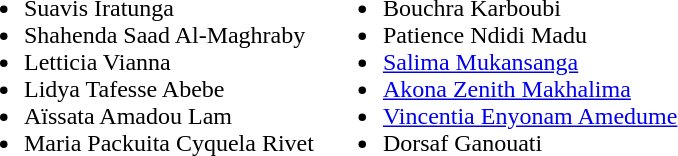<table border="0" cellpadding="2">
<tr valign="top">
<td><br><ul><li> Suavis Iratunga</li><li> Shahenda Saad Al-Maghraby</li><li> Letticia Vianna</li><li> Lidya Tafesse Abebe</li><li> Aïssata Amadou Lam</li><li> Maria Packuita Cyquela Rivet</li></ul></td>
<td><br><ul><li> Bouchra Karboubi</li><li> Patience Ndidi Madu</li><li> <a href='#'>Salima Mukansanga</a></li><li> <a href='#'>Akona Zenith Makhalima</a></li><li> <a href='#'>Vincentia Enyonam Amedume</a></li><li> Dorsaf Ganouati</li></ul></td>
</tr>
</table>
